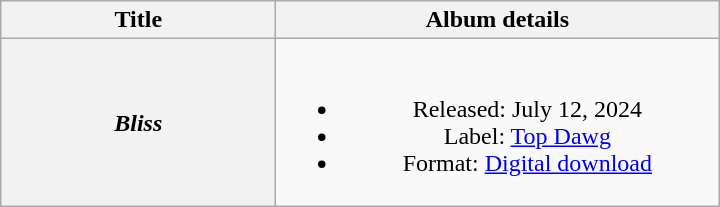<table class="wikitable plainrowheaders" style="text-align:center;">
<tr>
<th scope="col" style="width:11em;">Title</th>
<th scope="col" style="width:18em;">Album details</th>
</tr>
<tr>
<th scope="row"><em>Bliss</em></th>
<td><br><ul><li>Released: July 12, 2024</li><li>Label: <a href='#'>Top Dawg</a></li><li>Format: <a href='#'>Digital download</a></li></ul></td>
</tr>
</table>
